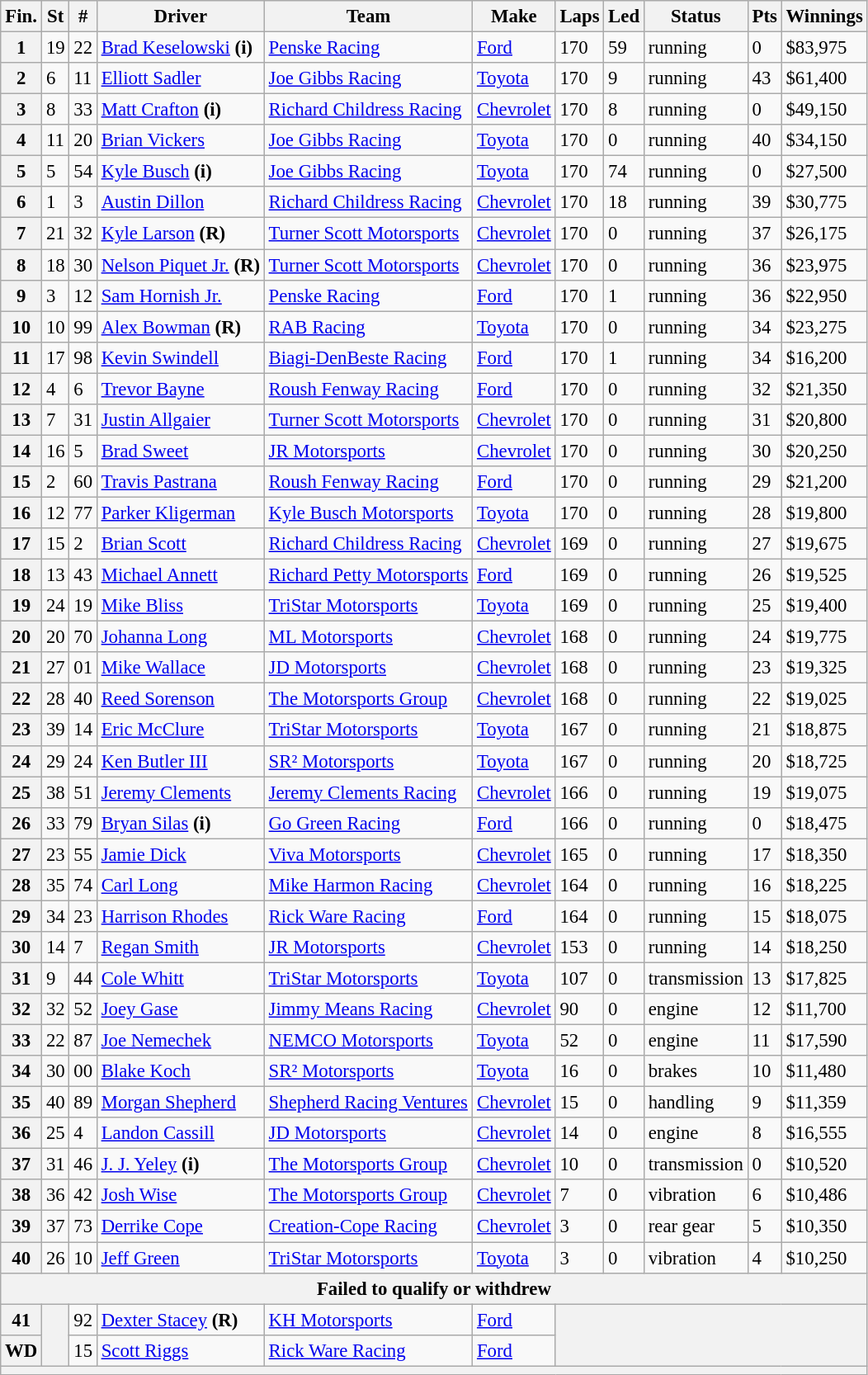<table class="wikitable" style="font-size:95%">
<tr>
<th>Fin.</th>
<th>St</th>
<th>#</th>
<th>Driver</th>
<th>Team</th>
<th>Make</th>
<th>Laps</th>
<th>Led</th>
<th>Status</th>
<th>Pts</th>
<th>Winnings</th>
</tr>
<tr>
<th>1</th>
<td>19</td>
<td>22</td>
<td><a href='#'>Brad Keselowski</a> <strong>(i)</strong></td>
<td><a href='#'>Penske Racing</a></td>
<td><a href='#'>Ford</a></td>
<td>170</td>
<td>59</td>
<td>running</td>
<td>0</td>
<td>$83,975</td>
</tr>
<tr>
<th>2</th>
<td>6</td>
<td>11</td>
<td><a href='#'>Elliott Sadler</a></td>
<td><a href='#'>Joe Gibbs Racing</a></td>
<td><a href='#'>Toyota</a></td>
<td>170</td>
<td>9</td>
<td>running</td>
<td>43</td>
<td>$61,400</td>
</tr>
<tr>
<th>3</th>
<td>8</td>
<td>33</td>
<td><a href='#'>Matt Crafton</a> <strong>(i)</strong></td>
<td><a href='#'>Richard Childress Racing</a></td>
<td><a href='#'>Chevrolet</a></td>
<td>170</td>
<td>8</td>
<td>running</td>
<td>0</td>
<td>$49,150</td>
</tr>
<tr>
<th>4</th>
<td>11</td>
<td>20</td>
<td><a href='#'>Brian Vickers</a></td>
<td><a href='#'>Joe Gibbs Racing</a></td>
<td><a href='#'>Toyota</a></td>
<td>170</td>
<td>0</td>
<td>running</td>
<td>40</td>
<td>$34,150</td>
</tr>
<tr>
<th>5</th>
<td>5</td>
<td>54</td>
<td><a href='#'>Kyle Busch</a> <strong>(i)</strong></td>
<td><a href='#'>Joe Gibbs Racing</a></td>
<td><a href='#'>Toyota</a></td>
<td>170</td>
<td>74</td>
<td>running</td>
<td>0</td>
<td>$27,500</td>
</tr>
<tr>
<th>6</th>
<td>1</td>
<td>3</td>
<td><a href='#'>Austin Dillon</a></td>
<td><a href='#'>Richard Childress Racing</a></td>
<td><a href='#'>Chevrolet</a></td>
<td>170</td>
<td>18</td>
<td>running</td>
<td>39</td>
<td>$30,775</td>
</tr>
<tr>
<th>7</th>
<td>21</td>
<td>32</td>
<td><a href='#'>Kyle Larson</a> <strong>(R)</strong></td>
<td><a href='#'>Turner Scott Motorsports</a></td>
<td><a href='#'>Chevrolet</a></td>
<td>170</td>
<td>0</td>
<td>running</td>
<td>37</td>
<td>$26,175</td>
</tr>
<tr>
<th>8</th>
<td>18</td>
<td>30</td>
<td><a href='#'>Nelson Piquet Jr.</a> <strong>(R)</strong></td>
<td><a href='#'>Turner Scott Motorsports</a></td>
<td><a href='#'>Chevrolet</a></td>
<td>170</td>
<td>0</td>
<td>running</td>
<td>36</td>
<td>$23,975</td>
</tr>
<tr>
<th>9</th>
<td>3</td>
<td>12</td>
<td><a href='#'>Sam Hornish Jr.</a></td>
<td><a href='#'>Penske Racing</a></td>
<td><a href='#'>Ford</a></td>
<td>170</td>
<td>1</td>
<td>running</td>
<td>36</td>
<td>$22,950</td>
</tr>
<tr>
<th>10</th>
<td>10</td>
<td>99</td>
<td><a href='#'>Alex Bowman</a> <strong>(R)</strong></td>
<td><a href='#'>RAB Racing</a></td>
<td><a href='#'>Toyota</a></td>
<td>170</td>
<td>0</td>
<td>running</td>
<td>34</td>
<td>$23,275</td>
</tr>
<tr>
<th>11</th>
<td>17</td>
<td>98</td>
<td><a href='#'>Kevin Swindell</a></td>
<td><a href='#'>Biagi-DenBeste Racing</a></td>
<td><a href='#'>Ford</a></td>
<td>170</td>
<td>1</td>
<td>running</td>
<td>34</td>
<td>$16,200</td>
</tr>
<tr>
<th>12</th>
<td>4</td>
<td>6</td>
<td><a href='#'>Trevor Bayne</a></td>
<td><a href='#'>Roush Fenway Racing</a></td>
<td><a href='#'>Ford</a></td>
<td>170</td>
<td>0</td>
<td>running</td>
<td>32</td>
<td>$21,350</td>
</tr>
<tr>
<th>13</th>
<td>7</td>
<td>31</td>
<td><a href='#'>Justin Allgaier</a></td>
<td><a href='#'>Turner Scott Motorsports</a></td>
<td><a href='#'>Chevrolet</a></td>
<td>170</td>
<td>0</td>
<td>running</td>
<td>31</td>
<td>$20,800</td>
</tr>
<tr>
<th>14</th>
<td>16</td>
<td>5</td>
<td><a href='#'>Brad Sweet</a></td>
<td><a href='#'>JR Motorsports</a></td>
<td><a href='#'>Chevrolet</a></td>
<td>170</td>
<td>0</td>
<td>running</td>
<td>30</td>
<td>$20,250</td>
</tr>
<tr>
<th>15</th>
<td>2</td>
<td>60</td>
<td><a href='#'>Travis Pastrana</a></td>
<td><a href='#'>Roush Fenway Racing</a></td>
<td><a href='#'>Ford</a></td>
<td>170</td>
<td>0</td>
<td>running</td>
<td>29</td>
<td>$21,200</td>
</tr>
<tr>
<th>16</th>
<td>12</td>
<td>77</td>
<td><a href='#'>Parker Kligerman</a></td>
<td><a href='#'>Kyle Busch Motorsports</a></td>
<td><a href='#'>Toyota</a></td>
<td>170</td>
<td>0</td>
<td>running</td>
<td>28</td>
<td>$19,800</td>
</tr>
<tr>
<th>17</th>
<td>15</td>
<td>2</td>
<td><a href='#'>Brian Scott</a></td>
<td><a href='#'>Richard Childress Racing</a></td>
<td><a href='#'>Chevrolet</a></td>
<td>169</td>
<td>0</td>
<td>running</td>
<td>27</td>
<td>$19,675</td>
</tr>
<tr>
<th>18</th>
<td>13</td>
<td>43</td>
<td><a href='#'>Michael Annett</a></td>
<td><a href='#'>Richard Petty Motorsports</a></td>
<td><a href='#'>Ford</a></td>
<td>169</td>
<td>0</td>
<td>running</td>
<td>26</td>
<td>$19,525</td>
</tr>
<tr>
<th>19</th>
<td>24</td>
<td>19</td>
<td><a href='#'>Mike Bliss</a></td>
<td><a href='#'>TriStar Motorsports</a></td>
<td><a href='#'>Toyota</a></td>
<td>169</td>
<td>0</td>
<td>running</td>
<td>25</td>
<td>$19,400</td>
</tr>
<tr>
<th>20</th>
<td>20</td>
<td>70</td>
<td><a href='#'>Johanna Long</a></td>
<td><a href='#'>ML Motorsports</a></td>
<td><a href='#'>Chevrolet</a></td>
<td>168</td>
<td>0</td>
<td>running</td>
<td>24</td>
<td>$19,775</td>
</tr>
<tr>
<th>21</th>
<td>27</td>
<td>01</td>
<td><a href='#'>Mike Wallace</a></td>
<td><a href='#'>JD Motorsports</a></td>
<td><a href='#'>Chevrolet</a></td>
<td>168</td>
<td>0</td>
<td>running</td>
<td>23</td>
<td>$19,325</td>
</tr>
<tr>
<th>22</th>
<td>28</td>
<td>40</td>
<td><a href='#'>Reed Sorenson</a></td>
<td><a href='#'>The Motorsports Group</a></td>
<td><a href='#'>Chevrolet</a></td>
<td>168</td>
<td>0</td>
<td>running</td>
<td>22</td>
<td>$19,025</td>
</tr>
<tr>
<th>23</th>
<td>39</td>
<td>14</td>
<td><a href='#'>Eric McClure</a></td>
<td><a href='#'>TriStar Motorsports</a></td>
<td><a href='#'>Toyota</a></td>
<td>167</td>
<td>0</td>
<td>running</td>
<td>21</td>
<td>$18,875</td>
</tr>
<tr>
<th>24</th>
<td>29</td>
<td>24</td>
<td><a href='#'>Ken Butler III</a></td>
<td><a href='#'>SR² Motorsports</a></td>
<td><a href='#'>Toyota</a></td>
<td>167</td>
<td>0</td>
<td>running</td>
<td>20</td>
<td>$18,725</td>
</tr>
<tr>
<th>25</th>
<td>38</td>
<td>51</td>
<td><a href='#'>Jeremy Clements</a></td>
<td><a href='#'>Jeremy Clements Racing</a></td>
<td><a href='#'>Chevrolet</a></td>
<td>166</td>
<td>0</td>
<td>running</td>
<td>19</td>
<td>$19,075</td>
</tr>
<tr>
<th>26</th>
<td>33</td>
<td>79</td>
<td><a href='#'>Bryan Silas</a> <strong>(i)</strong></td>
<td><a href='#'>Go Green Racing</a></td>
<td><a href='#'>Ford</a></td>
<td>166</td>
<td>0</td>
<td>running</td>
<td>0</td>
<td>$18,475</td>
</tr>
<tr>
<th>27</th>
<td>23</td>
<td>55</td>
<td><a href='#'>Jamie Dick</a></td>
<td><a href='#'>Viva Motorsports</a></td>
<td><a href='#'>Chevrolet</a></td>
<td>165</td>
<td>0</td>
<td>running</td>
<td>17</td>
<td>$18,350</td>
</tr>
<tr>
<th>28</th>
<td>35</td>
<td>74</td>
<td><a href='#'>Carl Long</a></td>
<td><a href='#'>Mike Harmon Racing</a></td>
<td><a href='#'>Chevrolet</a></td>
<td>164</td>
<td>0</td>
<td>running</td>
<td>16</td>
<td>$18,225</td>
</tr>
<tr>
<th>29</th>
<td>34</td>
<td>23</td>
<td><a href='#'>Harrison Rhodes</a></td>
<td><a href='#'>Rick Ware Racing</a></td>
<td><a href='#'>Ford</a></td>
<td>164</td>
<td>0</td>
<td>running</td>
<td>15</td>
<td>$18,075</td>
</tr>
<tr>
<th>30</th>
<td>14</td>
<td>7</td>
<td><a href='#'>Regan Smith</a></td>
<td><a href='#'>JR Motorsports</a></td>
<td><a href='#'>Chevrolet</a></td>
<td>153</td>
<td>0</td>
<td>running</td>
<td>14</td>
<td>$18,250</td>
</tr>
<tr>
<th>31</th>
<td>9</td>
<td>44</td>
<td><a href='#'>Cole Whitt</a></td>
<td><a href='#'>TriStar Motorsports</a></td>
<td><a href='#'>Toyota</a></td>
<td>107</td>
<td>0</td>
<td>transmission</td>
<td>13</td>
<td>$17,825</td>
</tr>
<tr>
<th>32</th>
<td>32</td>
<td>52</td>
<td><a href='#'>Joey Gase</a></td>
<td><a href='#'>Jimmy Means Racing</a></td>
<td><a href='#'>Chevrolet</a></td>
<td>90</td>
<td>0</td>
<td>engine</td>
<td>12</td>
<td>$11,700</td>
</tr>
<tr>
<th>33</th>
<td>22</td>
<td>87</td>
<td><a href='#'>Joe Nemechek</a></td>
<td><a href='#'>NEMCO Motorsports</a></td>
<td><a href='#'>Toyota</a></td>
<td>52</td>
<td>0</td>
<td>engine</td>
<td>11</td>
<td>$17,590</td>
</tr>
<tr>
<th>34</th>
<td>30</td>
<td>00</td>
<td><a href='#'>Blake Koch</a></td>
<td><a href='#'>SR² Motorsports</a></td>
<td><a href='#'>Toyota</a></td>
<td>16</td>
<td>0</td>
<td>brakes</td>
<td>10</td>
<td>$11,480</td>
</tr>
<tr>
<th>35</th>
<td>40</td>
<td>89</td>
<td><a href='#'>Morgan Shepherd</a></td>
<td><a href='#'>Shepherd Racing Ventures</a></td>
<td><a href='#'>Chevrolet</a></td>
<td>15</td>
<td>0</td>
<td>handling</td>
<td>9</td>
<td>$11,359</td>
</tr>
<tr>
<th>36</th>
<td>25</td>
<td>4</td>
<td><a href='#'>Landon Cassill</a></td>
<td><a href='#'>JD Motorsports</a></td>
<td><a href='#'>Chevrolet</a></td>
<td>14</td>
<td>0</td>
<td>engine</td>
<td>8</td>
<td>$16,555</td>
</tr>
<tr>
<th>37</th>
<td>31</td>
<td>46</td>
<td><a href='#'>J. J. Yeley</a> <strong>(i)</strong></td>
<td><a href='#'>The Motorsports Group</a></td>
<td><a href='#'>Chevrolet</a></td>
<td>10</td>
<td>0</td>
<td>transmission</td>
<td>0</td>
<td>$10,520</td>
</tr>
<tr>
<th>38</th>
<td>36</td>
<td>42</td>
<td><a href='#'>Josh Wise</a></td>
<td><a href='#'>The Motorsports Group</a></td>
<td><a href='#'>Chevrolet</a></td>
<td>7</td>
<td>0</td>
<td>vibration</td>
<td>6</td>
<td>$10,486</td>
</tr>
<tr>
<th>39</th>
<td>37</td>
<td>73</td>
<td><a href='#'>Derrike Cope</a></td>
<td><a href='#'>Creation-Cope Racing</a></td>
<td><a href='#'>Chevrolet</a></td>
<td>3</td>
<td>0</td>
<td>rear gear</td>
<td>5</td>
<td>$10,350</td>
</tr>
<tr>
<th>40</th>
<td>26</td>
<td>10</td>
<td><a href='#'>Jeff Green</a></td>
<td><a href='#'>TriStar Motorsports</a></td>
<td><a href='#'>Toyota</a></td>
<td>3</td>
<td>0</td>
<td>vibration</td>
<td>4</td>
<td>$10,250</td>
</tr>
<tr>
<th colspan="11">Failed to qualify or withdrew</th>
</tr>
<tr>
<th>41</th>
<th rowspan="2"></th>
<td>92</td>
<td><a href='#'>Dexter Stacey</a> <strong>(R)</strong></td>
<td><a href='#'>KH Motorsports</a></td>
<td><a href='#'>Ford</a></td>
<th colspan="5" rowspan="2"></th>
</tr>
<tr>
<th>WD</th>
<td>15</td>
<td><a href='#'>Scott Riggs</a></td>
<td><a href='#'>Rick Ware Racing</a></td>
<td><a href='#'>Ford</a></td>
</tr>
<tr>
<th colspan="11"></th>
</tr>
</table>
